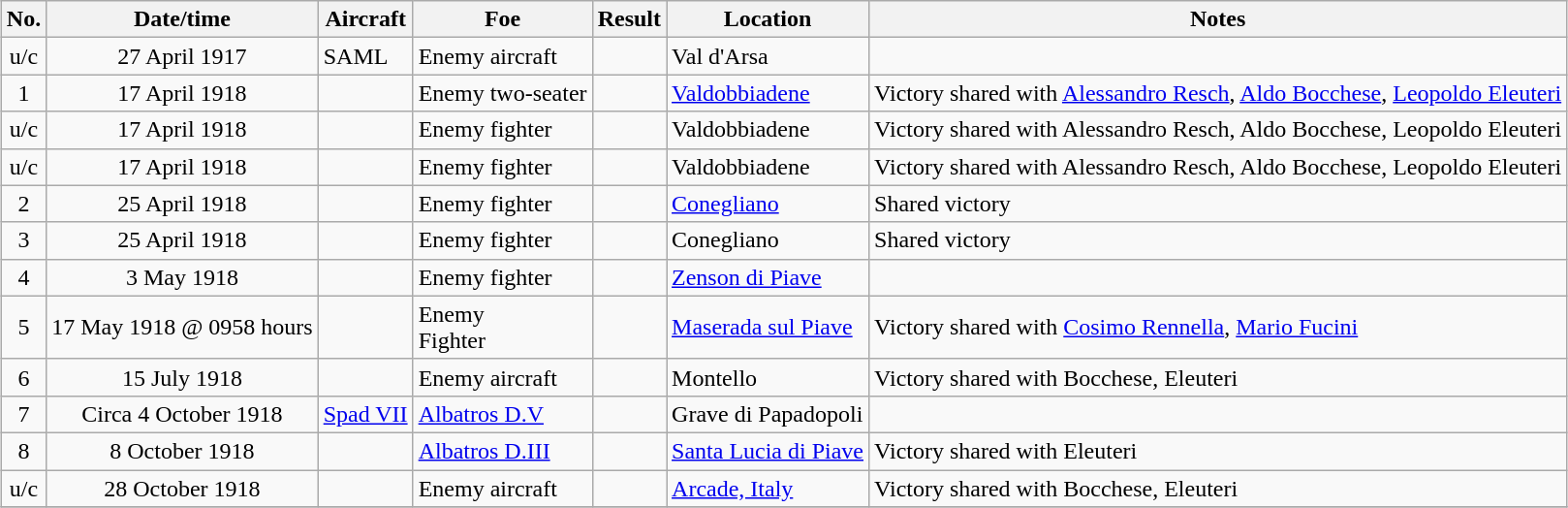<table class="wikitable" border="1" style="margin: 1em auto 1em auto">
<tr>
<th>No.</th>
<th>Date/time</th>
<th>Aircraft</th>
<th>Foe</th>
<th>Result</th>
<th>Location</th>
<th>Notes</th>
</tr>
<tr>
<td align="center">u/c</td>
<td align="center">27 April 1917</td>
<td>SAML</td>
<td>Enemy aircraft</td>
<td></td>
<td>Val d'Arsa</td>
<td></td>
</tr>
<tr>
<td align="center">1</td>
<td align="center">17 April 1918</td>
<td></td>
<td>Enemy two-seater</td>
<td></td>
<td><a href='#'>Valdobbiadene</a></td>
<td>Victory shared with <a href='#'>Alessandro Resch</a>, <a href='#'>Aldo Bocchese</a>, <a href='#'>Leopoldo Eleuteri</a></td>
</tr>
<tr>
<td align="center">u/c</td>
<td align="center">17 April 1918</td>
<td></td>
<td>Enemy fighter</td>
<td></td>
<td>Valdobbiadene</td>
<td>Victory shared with Alessandro Resch, Aldo Bocchese, Leopoldo Eleuteri</td>
</tr>
<tr>
<td align="center">u/c</td>
<td align="center">17 April 1918</td>
<td></td>
<td>Enemy fighter</td>
<td></td>
<td>Valdobbiadene</td>
<td>Victory shared with Alessandro Resch, Aldo Bocchese, Leopoldo Eleuteri</td>
</tr>
<tr>
<td align="center">2</td>
<td align="center">25 April 1918</td>
<td></td>
<td>Enemy fighter</td>
<td></td>
<td><a href='#'>Conegliano</a></td>
<td>Shared victory</td>
</tr>
<tr>
<td align="center">3</td>
<td align="center">25 April 1918</td>
<td></td>
<td>Enemy fighter</td>
<td></td>
<td>Conegliano</td>
<td>Shared victory</td>
</tr>
<tr>
<td align="center">4</td>
<td align="center">3 May 1918</td>
<td></td>
<td>Enemy fighter</td>
<td></td>
<td><a href='#'>Zenson di Piave</a></td>
<td></td>
</tr>
<tr>
<td align="center">5</td>
<td align="center">17 May 1918 @ 0958 hours</td>
<td></td>
<td>Enemy<br>Fighter</td>
<td></td>
<td><a href='#'>Maserada sul Piave</a></td>
<td>Victory shared with <a href='#'>Cosimo Rennella</a>, <a href='#'>Mario Fucini</a></td>
</tr>
<tr>
<td align="center">6</td>
<td align="center">15 July 1918</td>
<td></td>
<td>Enemy aircraft</td>
<td></td>
<td>Montello</td>
<td>Victory shared with Bocchese, Eleuteri</td>
</tr>
<tr>
<td align="center">7</td>
<td align="center">Circa 4 October 1918</td>
<td><a href='#'>Spad VII</a></td>
<td><a href='#'>Albatros D.V</a></td>
<td></td>
<td>Grave di Papadopoli</td>
<td></td>
</tr>
<tr>
<td align="center">8</td>
<td align="center">8 October 1918</td>
<td></td>
<td><a href='#'>Albatros D.III</a></td>
<td></td>
<td><a href='#'>Santa Lucia di Piave</a></td>
<td>Victory shared with Eleuteri</td>
</tr>
<tr>
<td align="center">u/c</td>
<td align="center">28 October 1918</td>
<td></td>
<td>Enemy aircraft</td>
<td></td>
<td><a href='#'>Arcade, Italy</a></td>
<td>Victory shared with Bocchese, Eleuteri</td>
</tr>
<tr>
</tr>
</table>
